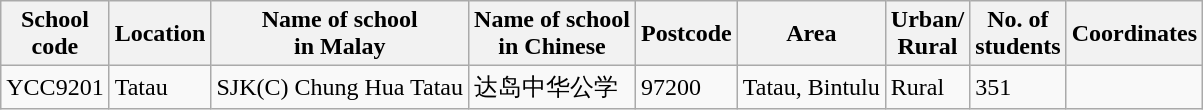<table class="wikitable sortable">
<tr>
<th>School<br>code</th>
<th>Location</th>
<th>Name of school<br>in Malay</th>
<th>Name of school<br>in Chinese</th>
<th>Postcode</th>
<th>Area</th>
<th>Urban/<br>Rural</th>
<th>No. of<br>students</th>
<th>Coordinates</th>
</tr>
<tr>
<td>YCC9201</td>
<td>Tatau</td>
<td>SJK(C) Chung Hua Tatau</td>
<td>达岛中华公学</td>
<td>97200</td>
<td>Tatau, Bintulu</td>
<td>Rural</td>
<td>351</td>
<td></td>
</tr>
</table>
